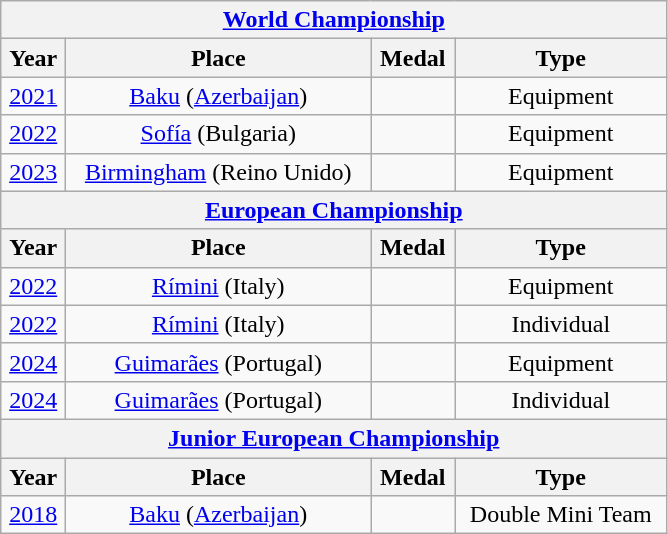<table class="wikitable center col2izq" style="text-align:center;width:445px;">
<tr>
<th colspan="4"><a href='#'>World Championship</a></th>
</tr>
<tr>
<th>Year</th>
<th>Place</th>
<th>Medal</th>
<th>Type</th>
</tr>
<tr>
<td><a href='#'>2021</a></td>
<td><a href='#'>Baku</a> (<a href='#'>Azerbaijan</a>)</td>
<td></td>
<td>Equipment</td>
</tr>
<tr>
<td><a href='#'>2022</a></td>
<td><a href='#'>Sofía</a> (Bulgaria)</td>
<td></td>
<td>Equipment</td>
</tr>
<tr>
<td><a href='#'>2023</a></td>
<td><a href='#'>Birmingham</a> (Reino Unido)</td>
<td></td>
<td>Equipment</td>
</tr>
<tr>
<th colspan="4"><a href='#'>European Championship</a></th>
</tr>
<tr>
<th>Year</th>
<th>Place</th>
<th>Medal</th>
<th>Type</th>
</tr>
<tr>
<td><a href='#'>2022</a></td>
<td><a href='#'>Rímini</a> (Italy)</td>
<td></td>
<td>Equipment</td>
</tr>
<tr>
<td><a href='#'>2022</a></td>
<td><a href='#'>Rímini</a> (Italy)</td>
<td></td>
<td>Individual</td>
</tr>
<tr>
<td><a href='#'>2024</a></td>
<td><a href='#'>Guimarães</a> (Portugal)</td>
<td></td>
<td>Equipment</td>
</tr>
<tr>
<td><a href='#'>2024</a></td>
<td><a href='#'>Guimarães</a> (Portugal)</td>
<td></td>
<td>Individual</td>
</tr>
<tr>
<th colspan="4"><a href='#'>Junior European Championship</a></th>
</tr>
<tr>
<th>Year</th>
<th>Place</th>
<th>Medal</th>
<th>Type</th>
</tr>
<tr>
<td><a href='#'>2018</a></td>
<td><a href='#'>Baku</a> (<a href='#'>Azerbaijan</a>)</td>
<td></td>
<td>Double Mini Team</td>
</tr>
</table>
